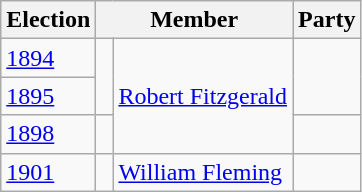<table class="wikitable">
<tr>
<th>Election</th>
<th colspan="2">Member</th>
<th>Party</th>
</tr>
<tr>
<td><a href='#'>1894</a></td>
<td rowspan="2" > </td>
<td rowspan="3"><a href='#'>Robert Fitzgerald</a></td>
<td rowspan="2"></td>
</tr>
<tr>
<td><a href='#'>1895</a></td>
</tr>
<tr>
<td><a href='#'>1898</a></td>
<td> </td>
<td></td>
</tr>
<tr>
<td><a href='#'>1901</a></td>
<td> </td>
<td><a href='#'>William Fleming</a></td>
<td></td>
</tr>
</table>
